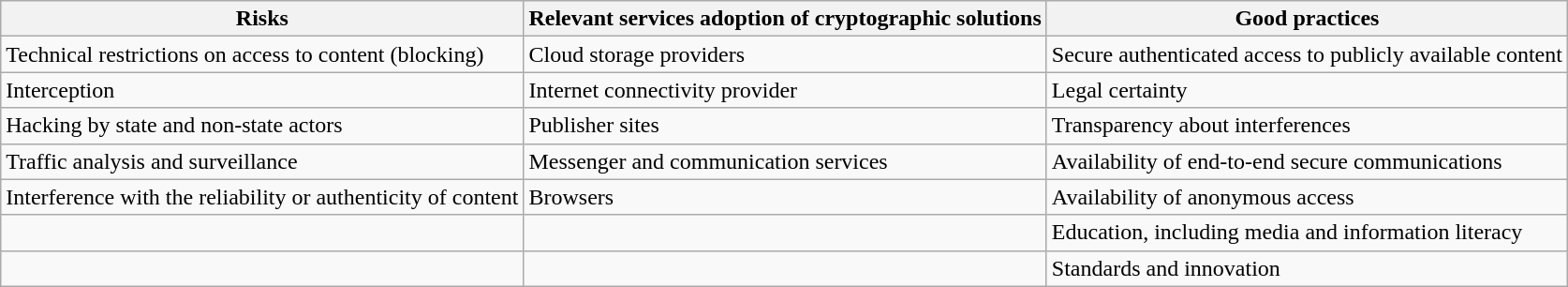<table class="wikitable">
<tr>
<th>Risks</th>
<th>Relevant services adoption of cryptographic solutions</th>
<th>Good practices</th>
</tr>
<tr>
<td>Technical restrictions on access to content (blocking)</td>
<td>Cloud storage providers</td>
<td>Secure authenticated access to publicly available content</td>
</tr>
<tr>
<td>Interception</td>
<td>Internet connectivity provider</td>
<td>Legal certainty</td>
</tr>
<tr>
<td>Hacking by state and non-state actors</td>
<td>Publisher sites</td>
<td>Transparency about interferences</td>
</tr>
<tr>
<td>Traffic analysis and surveillance</td>
<td>Messenger and communication services</td>
<td>Availability of end-to-end secure communications</td>
</tr>
<tr>
<td>Interference with the reliability or authenticity of content</td>
<td>Browsers</td>
<td>Availability of anonymous access</td>
</tr>
<tr>
<td></td>
<td></td>
<td>Education, including media and information literacy</td>
</tr>
<tr>
<td></td>
<td></td>
<td>Standards and innovation</td>
</tr>
</table>
